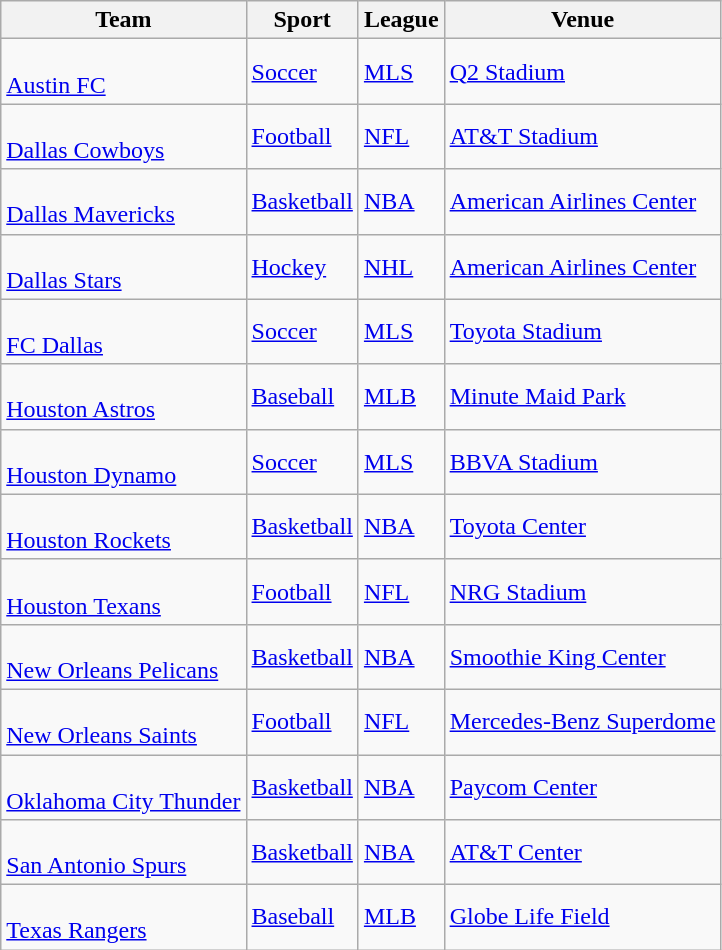<table class="wikitable sortable">
<tr>
<th>Team</th>
<th>Sport</th>
<th>League</th>
<th>Venue</th>
</tr>
<tr>
<td><br><a href='#'>Austin FC</a></td>
<td><a href='#'>Soccer</a></td>
<td><a href='#'>MLS</a></td>
<td><a href='#'>Q2 Stadium</a></td>
</tr>
<tr>
<td><br><a href='#'>Dallas Cowboys</a></td>
<td><a href='#'>Football</a></td>
<td><a href='#'>NFL</a></td>
<td><a href='#'>AT&T Stadium</a></td>
</tr>
<tr>
<td><br><a href='#'>Dallas Mavericks</a></td>
<td><a href='#'>Basketball</a></td>
<td><a href='#'>NBA</a></td>
<td><a href='#'>American Airlines Center</a></td>
</tr>
<tr>
<td><br><a href='#'>Dallas Stars</a></td>
<td><a href='#'>Hockey</a></td>
<td><a href='#'>NHL</a></td>
<td><a href='#'>American Airlines Center</a></td>
</tr>
<tr>
<td><br><a href='#'>FC Dallas</a></td>
<td><a href='#'>Soccer</a></td>
<td><a href='#'>MLS</a></td>
<td><a href='#'>Toyota Stadium</a></td>
</tr>
<tr>
<td><br><a href='#'>Houston Astros</a></td>
<td><a href='#'>Baseball</a></td>
<td><a href='#'>MLB</a></td>
<td><a href='#'>Minute Maid Park</a></td>
</tr>
<tr>
<td><br><a href='#'>Houston Dynamo</a></td>
<td><a href='#'>Soccer</a></td>
<td><a href='#'>MLS</a></td>
<td><a href='#'>BBVA Stadium</a></td>
</tr>
<tr>
<td><br><a href='#'>Houston Rockets</a></td>
<td><a href='#'>Basketball</a></td>
<td><a href='#'>NBA</a></td>
<td><a href='#'>Toyota Center</a></td>
</tr>
<tr>
<td><br><a href='#'>Houston Texans</a></td>
<td><a href='#'>Football</a></td>
<td><a href='#'>NFL</a></td>
<td><a href='#'>NRG Stadium</a></td>
</tr>
<tr>
<td><br><a href='#'>New Orleans Pelicans</a></td>
<td><a href='#'>Basketball</a></td>
<td><a href='#'>NBA</a></td>
<td><a href='#'>Smoothie King Center</a></td>
</tr>
<tr>
<td><br><a href='#'>New Orleans Saints</a></td>
<td><a href='#'>Football</a></td>
<td><a href='#'>NFL</a></td>
<td><a href='#'>Mercedes-Benz Superdome</a></td>
</tr>
<tr>
<td><br><a href='#'>Oklahoma City Thunder</a></td>
<td><a href='#'>Basketball</a></td>
<td><a href='#'>NBA</a></td>
<td><a href='#'>Paycom Center</a></td>
</tr>
<tr>
<td><br><a href='#'>San Antonio Spurs</a></td>
<td><a href='#'>Basketball</a></td>
<td><a href='#'>NBA</a></td>
<td><a href='#'>AT&T Center</a></td>
</tr>
<tr>
<td><br><a href='#'>Texas Rangers</a></td>
<td><a href='#'>Baseball</a></td>
<td><a href='#'>MLB</a></td>
<td><a href='#'>Globe Life Field</a></td>
</tr>
</table>
